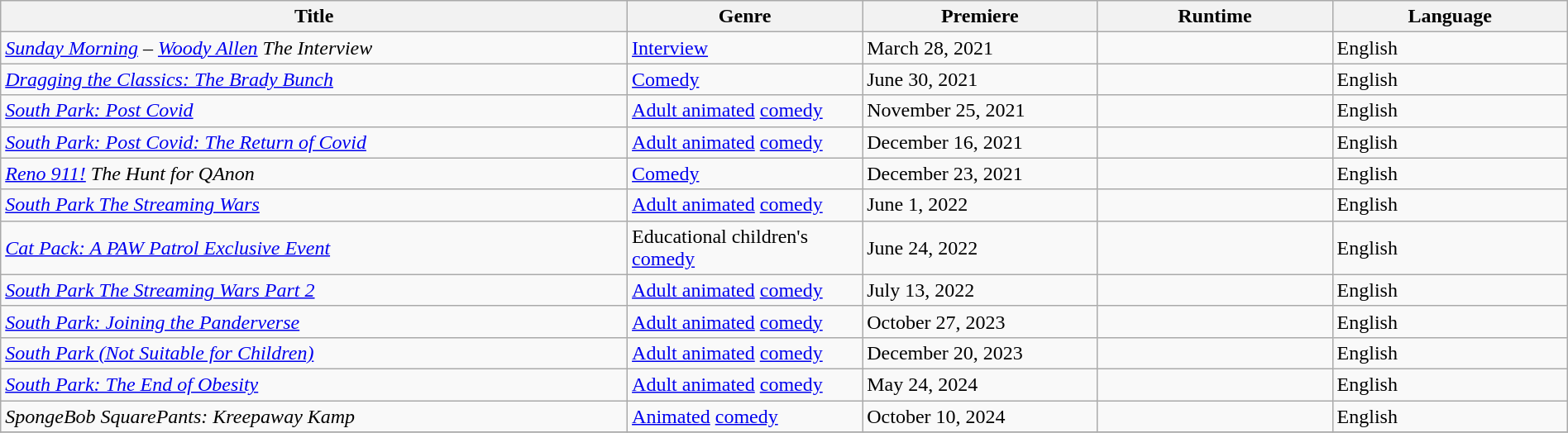<table class="wikitable sortable" style="width:100%;">
<tr>
<th style="width:40%;">Title</th>
<th style="width:15%;">Genre</th>
<th style="width:15%;">Premiere</th>
<th style="width:15%;">Runtime</th>
<th style="width:15%;">Language</th>
</tr>
<tr>
<td><em><a href='#'>Sunday Morning</a> – <a href='#'>Woody Allen</a> The Interview</em></td>
<td><a href='#'>Interview</a></td>
<td>March 28, 2021</td>
<td></td>
<td>English</td>
</tr>
<tr>
<td><em><a href='#'>Dragging the Classics: The Brady Bunch</a></em></td>
<td><a href='#'>Comedy</a></td>
<td>June 30, 2021</td>
<td></td>
<td>English</td>
</tr>
<tr>
<td><em><a href='#'>South Park: Post Covid</a></em></td>
<td><a href='#'>Adult animated</a> <a href='#'>comedy</a></td>
<td>November 25, 2021</td>
<td></td>
<td>English</td>
</tr>
<tr>
<td><em><a href='#'>South Park: Post Covid: The Return of Covid</a></em></td>
<td><a href='#'>Adult animated</a> <a href='#'>comedy</a></td>
<td>December 16, 2021</td>
<td></td>
<td>English</td>
</tr>
<tr>
<td><em><a href='#'>Reno 911!</a> The Hunt for QAnon</em></td>
<td><a href='#'>Comedy</a></td>
<td>December 23, 2021</td>
<td></td>
<td>English</td>
</tr>
<tr>
<td><em><a href='#'>South Park The Streaming Wars</a></em></td>
<td><a href='#'>Adult animated</a> <a href='#'>comedy</a></td>
<td>June 1, 2022</td>
<td></td>
<td>English</td>
</tr>
<tr>
<td><em><a href='#'>Cat Pack: A PAW Patrol Exclusive Event</a></em></td>
<td>Educational children's <a href='#'>comedy</a></td>
<td>June 24, 2022</td>
<td></td>
<td>English</td>
</tr>
<tr>
<td><em><a href='#'>South Park The Streaming Wars Part 2</a></em></td>
<td><a href='#'>Adult animated</a> <a href='#'>comedy</a></td>
<td>July 13, 2022</td>
<td></td>
<td>English</td>
</tr>
<tr>
<td><em><a href='#'>South Park: Joining the Panderverse</a></em></td>
<td><a href='#'>Adult animated</a> <a href='#'>comedy</a></td>
<td>October 27, 2023</td>
<td></td>
<td>English</td>
</tr>
<tr>
<td><em><a href='#'>South Park (Not Suitable for Children)</a></em></td>
<td><a href='#'>Adult animated</a> <a href='#'>comedy</a></td>
<td>December 20, 2023</td>
<td></td>
<td>English</td>
</tr>
<tr>
<td><em><a href='#'>South Park: The End of Obesity</a></em></td>
<td><a href='#'>Adult animated</a> <a href='#'>comedy</a></td>
<td>May 24, 2024</td>
<td></td>
<td>English</td>
</tr>
<tr>
<td><em>SpongeBob SquarePants: Kreepaway Kamp</em></td>
<td><a href='#'>Animated</a> <a href='#'>comedy</a></td>
<td>October 10, 2024</td>
<td></td>
<td>English</td>
</tr>
<tr>
</tr>
</table>
